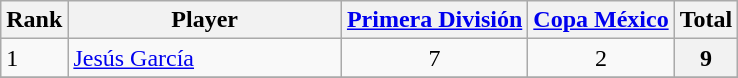<table class="wikitable">
<tr>
<th>Rank</th>
<th style="width:175px;">Player</th>
<th><a href='#'>Primera División</a></th>
<th><a href='#'>Copa México</a></th>
<th>Total</th>
</tr>
<tr>
<td>1</td>
<td> <a href='#'>Jesús García</a></td>
<td align=center>7</td>
<td align=center>2</td>
<th>9</th>
</tr>
<tr>
</tr>
</table>
